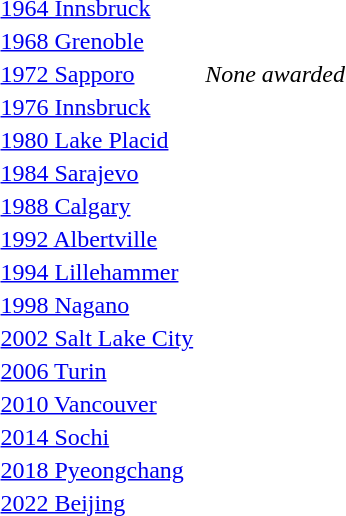<table>
<tr valign="top">
<td><a href='#'>1964 Innsbruck</a><br></td>
<td></td>
<td></td>
<td></td>
</tr>
<tr valign="top">
<td><a href='#'>1968 Grenoble</a><br></td>
<td></td>
<td></td>
<td></td>
</tr>
<tr valign="top">
<td><a href='#'>1972 Sapporo</a><br></td>
<td><br></td>
<td align=center><em>None awarded</em></td>
<td></td>
</tr>
<tr valign="top">
<td><a href='#'>1976 Innsbruck</a><br></td>
<td></td>
<td></td>
<td></td>
</tr>
<tr valign="top">
<td><a href='#'>1980 Lake Placid</a><br></td>
<td></td>
<td></td>
<td></td>
</tr>
<tr valign="top">
<td><a href='#'>1984 Sarajevo</a><br></td>
<td></td>
<td></td>
<td></td>
</tr>
<tr valign="top">
<td><a href='#'>1988 Calgary</a><br></td>
<td></td>
<td></td>
<td></td>
</tr>
<tr valign="top">
<td><a href='#'>1992 Albertville</a><br></td>
<td></td>
<td></td>
<td></td>
</tr>
<tr valign="top">
<td><a href='#'>1994 Lillehammer</a><br></td>
<td></td>
<td></td>
<td></td>
</tr>
<tr valign="top">
<td><a href='#'>1998 Nagano</a><br></td>
<td></td>
<td></td>
<td></td>
</tr>
<tr valign="top">
<td><a href='#'>2002 Salt Lake City</a><br></td>
<td></td>
<td></td>
<td></td>
</tr>
<tr valign="top">
<td><a href='#'>2006 Turin</a><br></td>
<td></td>
<td></td>
<td></td>
</tr>
<tr valign="top">
<td><a href='#'>2010 Vancouver</a><br></td>
<td></td>
<td></td>
<td></td>
</tr>
<tr valign="top">
<td><a href='#'>2014 Sochi</a><br></td>
<td></td>
<td></td>
<td></td>
</tr>
<tr valign="top">
<td><a href='#'>2018 Pyeongchang</a><br></td>
<td></td>
<td></td>
<td></td>
</tr>
<tr valign="top">
<td><a href='#'>2022 Beijing</a> <br></td>
<td></td>
<td></td>
<td></td>
</tr>
<tr>
</tr>
</table>
